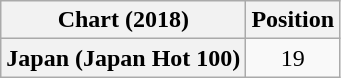<table class="wikitable plainrowheaders" style="text-align:center">
<tr>
<th scope="col">Chart (2018)</th>
<th scope="col">Position</th>
</tr>
<tr>
<th scope="row">Japan (Japan Hot 100)</th>
<td>19</td>
</tr>
</table>
